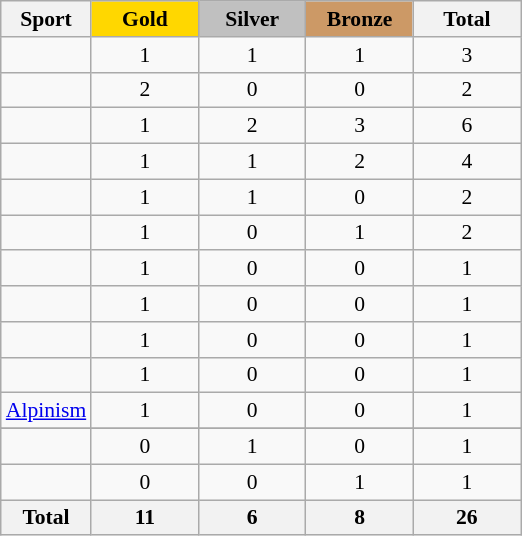<table class="wikitable" style="text-align:center; font-size:90%;">
<tr>
<th>Sport</th>
<td style="background:gold; width:4.5em; font-weight:bold;">Gold</td>
<td style="background:silver; width:4.5em; font-weight:bold;">Silver</td>
<td style="background:#cc9966; width:4.5em; font-weight:bold;">Bronze</td>
<th style="width:4.5em; font-weight:bold;">Total</th>
</tr>
<tr>
<td style="text-align:left"></td>
<td>1</td>
<td>1</td>
<td>1</td>
<td>3</td>
</tr>
<tr>
<td style="text-align:left"></td>
<td>2</td>
<td>0</td>
<td>0</td>
<td>2</td>
</tr>
<tr>
<td style="text-align:left"></td>
<td>1</td>
<td>2</td>
<td>3</td>
<td>6</td>
</tr>
<tr>
<td style="text-align:left"></td>
<td>1</td>
<td>1</td>
<td>2</td>
<td>4</td>
</tr>
<tr>
<td style="text-align:left"></td>
<td>1</td>
<td>1</td>
<td>0</td>
<td>2</td>
</tr>
<tr>
<td style="text-align:left"></td>
<td>1</td>
<td>0</td>
<td>1</td>
<td>2</td>
</tr>
<tr>
<td style="text-align:left"></td>
<td>1</td>
<td>0</td>
<td>0</td>
<td>1</td>
</tr>
<tr>
<td style="text-align:left"></td>
<td>1</td>
<td>0</td>
<td>0</td>
<td>1</td>
</tr>
<tr>
<td style="text-align:left"></td>
<td>1</td>
<td>0</td>
<td>0</td>
<td>1</td>
</tr>
<tr>
<td style="text-align:left"></td>
<td>1</td>
<td>0</td>
<td>0</td>
<td>1</td>
</tr>
<tr>
<td style="text-align:left"> <a href='#'>Alpinism</a></td>
<td>1</td>
<td>0</td>
<td>0</td>
<td>1</td>
</tr>
<tr>
</tr>
<tr>
<td style="text-align:left"></td>
<td>0</td>
<td>1</td>
<td>0</td>
<td>1</td>
</tr>
<tr>
<td style="text-align:left"></td>
<td>0</td>
<td>0</td>
<td>1</td>
<td>1</td>
</tr>
<tr>
<th>Total</th>
<th>11</th>
<th>6</th>
<th>8</th>
<th>26</th>
</tr>
</table>
